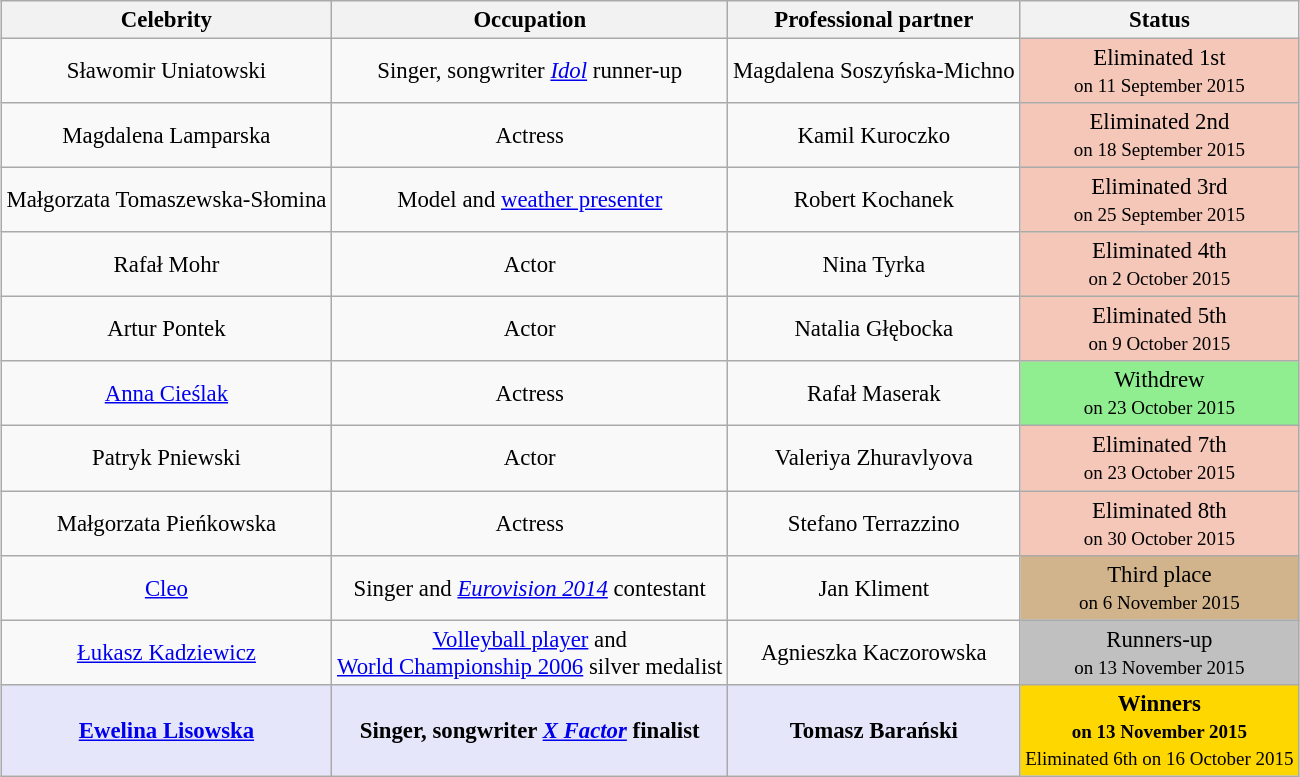<table class="wikitable sortable" style="margin:auto; text-align:center; font-size:95%;">
<tr>
<th>Celebrity</th>
<th>Occupation</th>
<th>Professional partner</th>
<th>Status</th>
</tr>
<tr>
<td>Sławomir Uniatowski</td>
<td>Singer, songwriter <em><a href='#'>Idol</a></em> runner-up</td>
<td>Magdalena Soszyńska-Michno</td>
<td style="background:#f4c7b8;">Eliminated 1st<br><small>on 11 September 2015</small></td>
</tr>
<tr>
<td>Magdalena Lamparska</td>
<td>Actress</td>
<td>Kamil Kuroczko</td>
<td style="background:#f4c7b8;">Eliminated 2nd<br><small>on 18 September 2015</small></td>
</tr>
<tr>
<td>Małgorzata Tomaszewska-Słomina</td>
<td>Model and <a href='#'>weather presenter</a></td>
<td>Robert Kochanek</td>
<td style="background:#f4c7b8;">Eliminated 3rd<br><small>on 25 September 2015</small></td>
</tr>
<tr>
<td>Rafał Mohr</td>
<td>Actor</td>
<td>Nina Tyrka</td>
<td style="background:#f4c7b8;">Eliminated 4th<br><small>on 2 October 2015</small></td>
</tr>
<tr>
<td>Artur Pontek</td>
<td>Actor</td>
<td>Natalia Głębocka</td>
<td style="background:#f4c7b8;">Eliminated 5th<br><small>on 9 October 2015</small></td>
</tr>
<tr>
<td><a href='#'>Anna Cieślak</a></td>
<td>Actress</td>
<td>Rafał Maserak</td>
<td style="background:lightgreen;">Withdrew<br><small>on 23 October 2015</small></td>
</tr>
<tr>
<td>Patryk Pniewski</td>
<td>Actor</td>
<td>Valeriya Zhuravlyova</td>
<td style="background:#f4c7b8;">Eliminated 7th<br><small>on 23 October 2015</small></td>
</tr>
<tr>
<td>Małgorzata Pieńkowska</td>
<td>Actress</td>
<td>Stefano Terrazzino</td>
<td style="background:#f4c7b8;">Eliminated 8th<br><small>on 30 October 2015</small></td>
</tr>
<tr>
<td><a href='#'>Cleo</a></td>
<td>Singer and <em><a href='#'>Eurovision 2014</a></em> contestant</td>
<td>Jan Kliment</td>
<td style="background:tan;">Third place<br><small>on 6 November 2015</small></td>
</tr>
<tr>
<td><a href='#'>Łukasz Kadziewicz</a></td>
<td><a href='#'>Volleyball player</a> and <br><a href='#'>World Championship 2006</a> silver medalist</td>
<td>Agnieszka Kaczorowska</td>
<td style="background:silver;">Runners-up<br><small>on 13 November 2015</small></td>
</tr>
<tr>
<td style="background:lavender;"><strong><a href='#'>Ewelina Lisowska</a></strong></td>
<td style="background:lavender;"><strong>Singer, songwriter <em><a href='#'>X Factor</a></em> finalist</strong></td>
<td style="background:lavender;"><strong>Tomasz Barański</strong></td>
<td bgcolor=gold><strong>Winners<br><small>on 13 November 2015</small></strong> <br><small>Eliminated 6th on 16 October 2015</small></td>
</tr>
</table>
